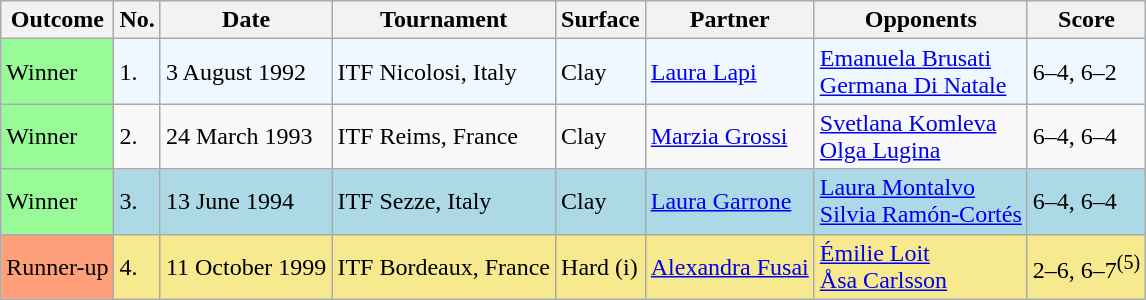<table class="sortable wikitable">
<tr>
<th>Outcome</th>
<th>No.</th>
<th>Date</th>
<th>Tournament</th>
<th>Surface</th>
<th>Partner</th>
<th>Opponents</th>
<th class="unsortable">Score</th>
</tr>
<tr style="background:#f0f8ff;">
<td style="background:#98fb98;">Winner</td>
<td>1.</td>
<td>3 August 1992</td>
<td>ITF Nicolosi, Italy</td>
<td>Clay</td>
<td> <a href='#'>Laura Lapi</a></td>
<td> <a href='#'>Emanuela Brusati</a> <br>  <a href='#'>Germana Di Natale</a></td>
<td>6–4, 6–2</td>
</tr>
<tr>
<td style="background:#98fb98;">Winner</td>
<td>2.</td>
<td>24 March 1993</td>
<td>ITF Reims, France</td>
<td>Clay</td>
<td> <a href='#'>Marzia Grossi</a></td>
<td> <a href='#'>Svetlana Komleva</a> <br>  <a href='#'>Olga Lugina</a></td>
<td>6–4, 6–4</td>
</tr>
<tr style="background:lightblue;">
<td style="background:#98fb98;">Winner</td>
<td>3.</td>
<td>13 June 1994</td>
<td>ITF Sezze, Italy</td>
<td>Clay</td>
<td> <a href='#'>Laura Garrone</a></td>
<td> <a href='#'>Laura Montalvo</a> <br>  <a href='#'>Silvia Ramón-Cortés</a></td>
<td>6–4, 6–4</td>
</tr>
<tr style="background:#f7e98e;">
<td style="background:#ffa07a;">Runner-up</td>
<td>4.</td>
<td>11 October 1999</td>
<td>ITF Bordeaux, France</td>
<td>Hard (i)</td>
<td> <a href='#'>Alexandra Fusai</a></td>
<td> <a href='#'>Émilie Loit</a> <br>  <a href='#'>Åsa Carlsson</a></td>
<td>2–6, 6–7<sup>(5)</sup></td>
</tr>
</table>
